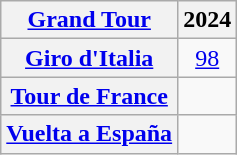<table class="wikitable plainrowheaders">
<tr>
<th scope="col"><a href='#'>Grand Tour</a></th>
<th>2024</th>
</tr>
<tr style="text-align:center;">
<th scope="row"> <a href='#'>Giro d'Italia</a></th>
<td><a href='#'>98</a></td>
</tr>
<tr style="text-align:center;">
<th scope="row"> <a href='#'>Tour de France</a></th>
<td></td>
</tr>
<tr style="text-align:center;">
<th scope="row"> <a href='#'>Vuelta a España</a></th>
<td></td>
</tr>
</table>
